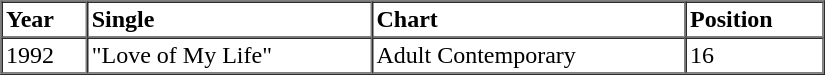<table border=1 cellspacing=0 cellpadding=2 width="550px">
<tr>
<th align="left">Year</th>
<th align="left">Single</th>
<th align="left">Chart</th>
<th align="left">Position</th>
</tr>
<tr>
<td align="left">1992</td>
<td align="left">"Love of My Life"</td>
<td align="left">Adult Contemporary</td>
<td align="left">16</td>
</tr>
<tr>
</tr>
</table>
